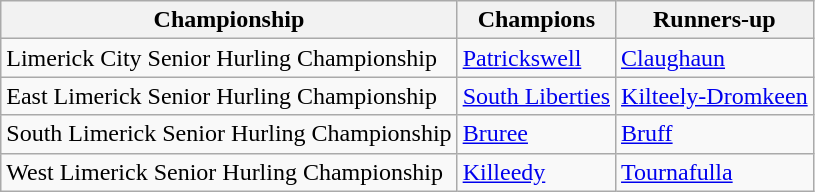<table class=wikitable>
<tr>
<th>Championship</th>
<th>Champions</th>
<th>Runners-up</th>
</tr>
<tr>
<td>Limerick City Senior Hurling Championship</td>
<td><a href='#'>Patrickswell</a></td>
<td><a href='#'>Claughaun</a></td>
</tr>
<tr>
<td>East Limerick Senior Hurling Championship</td>
<td><a href='#'>South Liberties</a></td>
<td><a href='#'>Kilteely-Dromkeen</a></td>
</tr>
<tr>
<td>South Limerick Senior Hurling Championship</td>
<td><a href='#'>Bruree</a></td>
<td><a href='#'>Bruff</a></td>
</tr>
<tr>
<td>West Limerick Senior Hurling Championship</td>
<td><a href='#'>Killeedy</a></td>
<td><a href='#'>Tournafulla</a></td>
</tr>
</table>
